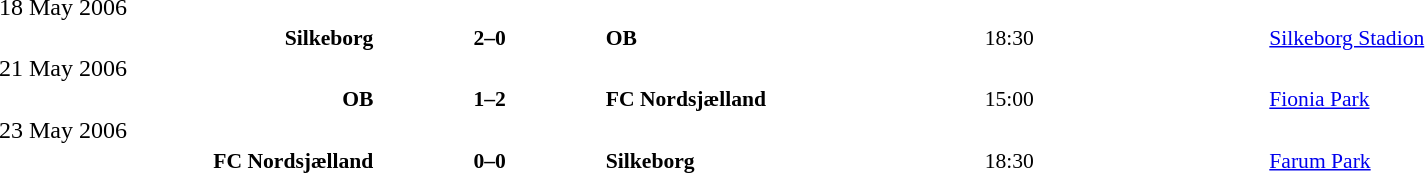<table cellspacing="1" style="width:100%;">
<tr>
<th width=20%></th>
<th width=12%></th>
<th width=20%></th>
<th></th>
<th width=33%></th>
</tr>
<tr>
<td>18 May 2006</td>
</tr>
<tr style=font-size:90%>
<td align=right><strong>Silkeborg</strong></td>
<td align=center><strong>2–0</strong></td>
<td><strong>OB</strong></td>
<td>18:30</td>
<td><a href='#'>Silkeborg Stadion</a></td>
</tr>
<tr>
<td>21 May 2006</td>
</tr>
<tr style=font-size:90%>
<td align=right><strong>OB</strong></td>
<td align=center><strong>1–2</strong></td>
<td><strong>FC Nordsjælland</strong></td>
<td>15:00</td>
<td><a href='#'>Fionia Park</a></td>
</tr>
<tr>
<td>23 May 2006</td>
</tr>
<tr style=font-size:90%>
<td align=right><strong>FC Nordsjælland</strong></td>
<td align=center><strong>0–0</strong></td>
<td><strong>Silkeborg</strong></td>
<td>18:30</td>
<td><a href='#'>Farum Park</a></td>
</tr>
</table>
